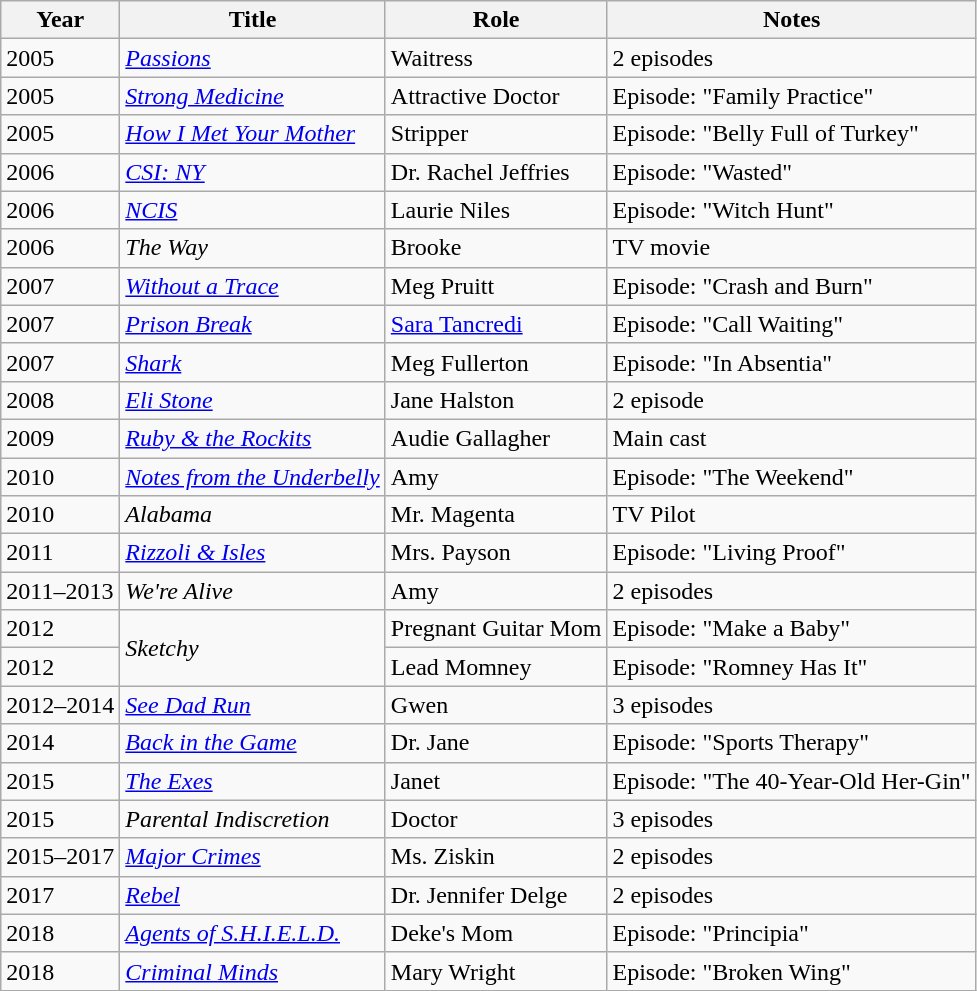<table class = "wikitable sortable">
<tr>
<th>Year</th>
<th>Title</th>
<th>Role</th>
<th>Notes</th>
</tr>
<tr>
<td>2005</td>
<td><em><a href='#'>Passions</a></em></td>
<td>Waitress</td>
<td>2 episodes</td>
</tr>
<tr>
<td>2005</td>
<td><em><a href='#'>Strong Medicine</a></em></td>
<td>Attractive Doctor</td>
<td>Episode: "Family Practice"</td>
</tr>
<tr>
<td>2005</td>
<td><em><a href='#'>How I Met Your Mother</a></em></td>
<td>Stripper</td>
<td>Episode: "Belly Full of Turkey"</td>
</tr>
<tr>
<td>2006</td>
<td><em><a href='#'>CSI: NY</a></em></td>
<td>Dr. Rachel Jeffries</td>
<td>Episode: "Wasted"</td>
</tr>
<tr>
<td>2006</td>
<td><em><a href='#'>NCIS</a></em></td>
<td>Laurie Niles</td>
<td>Episode: "Witch Hunt"</td>
</tr>
<tr>
<td>2006</td>
<td><em>The Way</em></td>
<td>Brooke</td>
<td>TV movie</td>
</tr>
<tr>
<td>2007</td>
<td><em><a href='#'>Without a Trace</a></em></td>
<td>Meg Pruitt</td>
<td>Episode: "Crash and Burn"</td>
</tr>
<tr>
<td>2007</td>
<td><em><a href='#'>Prison Break</a></em></td>
<td><a href='#'>Sara Tancredi</a></td>
<td>Episode: "Call Waiting"</td>
</tr>
<tr>
<td>2007</td>
<td><em><a href='#'>Shark</a></em></td>
<td>Meg Fullerton</td>
<td>Episode: "In Absentia"</td>
</tr>
<tr>
<td>2008</td>
<td><em><a href='#'>Eli Stone</a></em></td>
<td>Jane Halston</td>
<td>2 episode</td>
</tr>
<tr>
<td>2009</td>
<td><em><a href='#'>Ruby & the Rockits</a></em></td>
<td>Audie Gallagher</td>
<td>Main cast</td>
</tr>
<tr>
<td>2010</td>
<td><em><a href='#'>Notes from the Underbelly</a></em></td>
<td>Amy</td>
<td>Episode: "The Weekend"</td>
</tr>
<tr>
<td>2010</td>
<td><em>Alabama</em></td>
<td>Mr. Magenta</td>
<td>TV Pilot</td>
</tr>
<tr>
<td>2011</td>
<td><em><a href='#'>Rizzoli & Isles</a></em></td>
<td>Mrs. Payson</td>
<td>Episode: "Living Proof"</td>
</tr>
<tr>
<td>2011–2013</td>
<td><em>We're Alive</em></td>
<td>Amy</td>
<td>2 episodes</td>
</tr>
<tr>
<td>2012</td>
<td rowspan="2"><em>Sketchy</em></td>
<td>Pregnant Guitar Mom</td>
<td>Episode: "Make a Baby"</td>
</tr>
<tr>
<td>2012</td>
<td>Lead Momney</td>
<td>Episode: "Romney Has It"</td>
</tr>
<tr>
<td>2012–2014</td>
<td><em><a href='#'>See Dad Run</a></em></td>
<td>Gwen</td>
<td>3 episodes</td>
</tr>
<tr>
<td>2014</td>
<td><em><a href='#'>Back in the Game</a></em></td>
<td>Dr. Jane</td>
<td>Episode: "Sports Therapy"</td>
</tr>
<tr>
<td>2015</td>
<td><em><a href='#'>The Exes</a></em></td>
<td>Janet</td>
<td>Episode: "The 40-Year-Old Her-Gin"</td>
</tr>
<tr>
<td>2015</td>
<td><em>Parental Indiscretion</em></td>
<td>Doctor</td>
<td>3 episodes</td>
</tr>
<tr>
<td>2015–2017</td>
<td><em><a href='#'>Major Crimes</a></em></td>
<td>Ms. Ziskin</td>
<td>2 episodes</td>
</tr>
<tr>
<td>2017</td>
<td><em><a href='#'>Rebel</a></em></td>
<td>Dr. Jennifer Delge</td>
<td>2 episodes</td>
</tr>
<tr>
<td>2018</td>
<td><em><a href='#'>Agents of S.H.I.E.L.D.</a></em></td>
<td>Deke's Mom</td>
<td>Episode: "Principia"</td>
</tr>
<tr>
<td>2018</td>
<td><em><a href='#'>Criminal Minds</a></em></td>
<td>Mary Wright</td>
<td>Episode: "Broken Wing"</td>
</tr>
</table>
